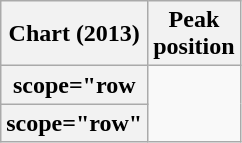<table class="wikitable sortable plainrowheaders" style="text-align:center;">
<tr>
<th>Chart (2013)</th>
<th>Peak<br>position</th>
</tr>
<tr>
<th>scope="row </th>
</tr>
<tr>
<th>scope="row" </th>
</tr>
</table>
